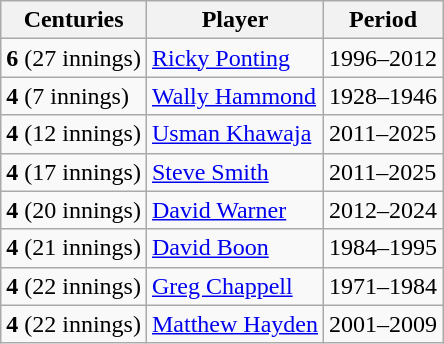<table class="wikitable">
<tr>
<th>Centuries</th>
<th>Player</th>
<th>Period</th>
</tr>
<tr>
<td><strong>6</strong> (27 innings)</td>
<td> <a href='#'>Ricky Ponting</a></td>
<td>1996–2012</td>
</tr>
<tr>
<td><strong>4</strong> (7 innings)</td>
<td> <a href='#'>Wally Hammond</a></td>
<td>1928–1946</td>
</tr>
<tr>
<td><strong>4</strong> (12 innings)</td>
<td> <a href='#'>Usman Khawaja</a></td>
<td>2011–2025</td>
</tr>
<tr>
<td><strong>4</strong> (17 innings)</td>
<td> <a href='#'>Steve Smith</a></td>
<td>2011–2025</td>
</tr>
<tr>
<td><strong>4</strong> (20 innings)</td>
<td> <a href='#'>David Warner</a></td>
<td>2012–2024</td>
</tr>
<tr>
<td><strong>4</strong> (21 innings)</td>
<td> <a href='#'>David Boon</a></td>
<td>1984–1995</td>
</tr>
<tr>
<td><strong>4</strong> (22 innings)</td>
<td> <a href='#'>Greg Chappell</a></td>
<td>1971–1984</td>
</tr>
<tr>
<td><strong>4</strong> (22 innings)</td>
<td> <a href='#'>Matthew Hayden</a></td>
<td>2001–2009</td>
</tr>
</table>
